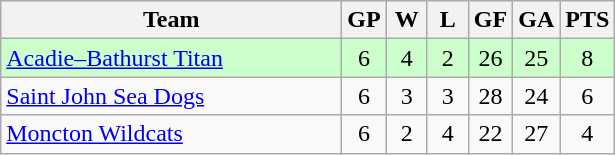<table class="wikitable">
<tr>
<th width="220">Team</th>
<th width="20">GP</th>
<th width="20">W</th>
<th width="20">L</th>
<th width="20">GF</th>
<th width="20">GA</th>
<th width="20">PTS</th>
</tr>
<tr align=center bgcolor=#ccffcc>
<td align=left><a href='#'>Acadie–Bathurst Titan</a></td>
<td>6</td>
<td>4</td>
<td>2</td>
<td>26</td>
<td>25</td>
<td>8</td>
</tr>
<tr align=center bgcolor=>
<td align=left><a href='#'>Saint John Sea Dogs</a></td>
<td>6</td>
<td>3</td>
<td>3</td>
<td>28</td>
<td>24</td>
<td>6</td>
</tr>
<tr align=center bgcolor=>
<td align=left><a href='#'>Moncton Wildcats</a></td>
<td>6</td>
<td>2</td>
<td>4</td>
<td>22</td>
<td>27</td>
<td>4</td>
</tr>
</table>
